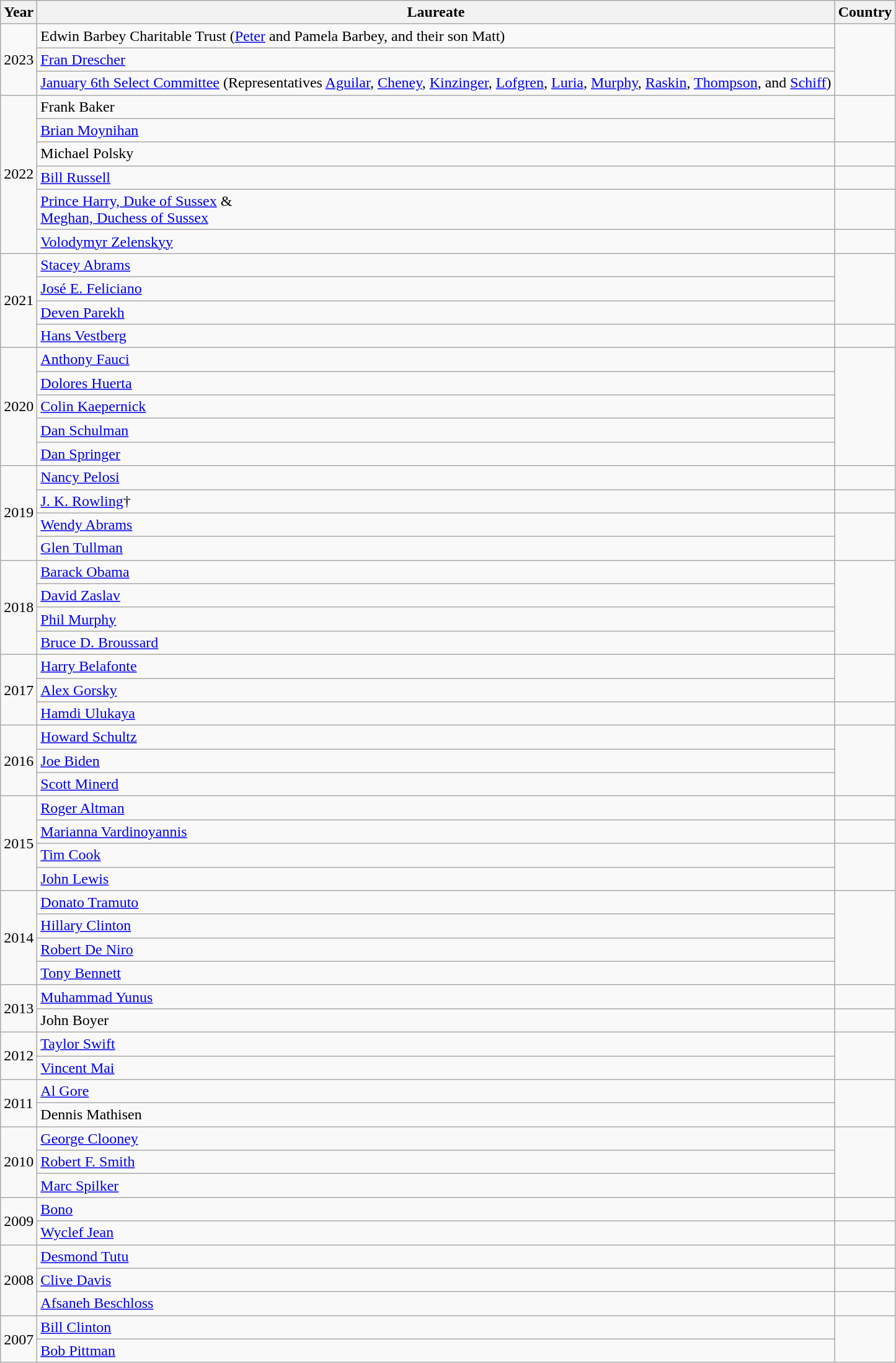<table class="wikitable sortable">
<tr>
<th>Year</th>
<th>Laureate</th>
<th>Country</th>
</tr>
<tr>
<td rowspan="3">2023</td>
<td>Edwin Barbey Charitable Trust (<a href='#'>Peter</a> and Pamela Barbey, and their son Matt)</td>
<td rowspan="3"></td>
</tr>
<tr>
<td><a href='#'>Fran Drescher</a></td>
</tr>
<tr>
<td><a href='#'>January 6th Select Committee</a> (Representatives <a href='#'>Aguilar</a>, <a href='#'>Cheney</a>, <a href='#'>Kinzinger</a>, <a href='#'>Lofgren</a>, <a href='#'>Luria</a>, <a href='#'>Murphy</a>, <a href='#'>Raskin</a>, <a href='#'>Thompson</a>, and <a href='#'>Schiff</a>)</td>
</tr>
<tr>
<td rowspan="6">2022</td>
<td>Frank Baker</td>
<td rowspan="2"></td>
</tr>
<tr>
<td><a href='#'>Brian Moynihan</a></td>
</tr>
<tr>
<td>Michael Polsky</td>
<td><br></td>
</tr>
<tr>
<td><a href='#'>Bill Russell</a></td>
<td></td>
</tr>
<tr>
<td><a href='#'>Prince Harry, Duke of Sussex</a> &<br> <a href='#'>Meghan, Duchess of Sussex</a></td>
<td><br></td>
</tr>
<tr>
<td><a href='#'>Volodymyr Zelenskyy</a></td>
<td></td>
</tr>
<tr>
<td rowspan="4">2021</td>
<td><a href='#'>Stacey Abrams</a></td>
<td rowspan="3"></td>
</tr>
<tr>
<td><a href='#'>José E. Feliciano</a></td>
</tr>
<tr>
<td><a href='#'>Deven Parekh</a></td>
</tr>
<tr>
<td><a href='#'>Hans Vestberg</a></td>
<td></td>
</tr>
<tr>
<td rowspan="5">2020</td>
<td><a href='#'>Anthony Fauci</a></td>
<td rowspan="5"></td>
</tr>
<tr>
<td><a href='#'>Dolores Huerta</a></td>
</tr>
<tr>
<td><a href='#'>Colin Kaepernick</a></td>
</tr>
<tr>
<td><a href='#'>Dan Schulman</a></td>
</tr>
<tr>
<td><a href='#'>Dan Springer</a></td>
</tr>
<tr>
<td rowspan="4">2019</td>
<td><a href='#'>Nancy Pelosi</a></td>
<td></td>
</tr>
<tr>
<td><a href='#'>J. K. Rowling</a>†</td>
<td></td>
</tr>
<tr>
<td><a href='#'>Wendy Abrams</a></td>
<td rowspan="2"></td>
</tr>
<tr>
<td><a href='#'>Glen Tullman</a></td>
</tr>
<tr>
<td rowspan="4">2018</td>
<td><a href='#'>Barack Obama</a></td>
<td rowspan="4"></td>
</tr>
<tr>
<td><a href='#'>David Zaslav</a></td>
</tr>
<tr>
<td><a href='#'>Phil Murphy</a></td>
</tr>
<tr>
<td><a href='#'>Bruce D. Broussard</a></td>
</tr>
<tr>
<td rowspan="3">2017</td>
<td><a href='#'>Harry Belafonte</a></td>
<td rowspan="2"></td>
</tr>
<tr>
<td><a href='#'>Alex Gorsky</a></td>
</tr>
<tr>
<td><a href='#'>Hamdi Ulukaya</a></td>
<td></td>
</tr>
<tr>
<td rowspan="3">2016</td>
<td><a href='#'>Howard Schultz</a></td>
<td rowspan="3"></td>
</tr>
<tr>
<td><a href='#'>Joe Biden</a></td>
</tr>
<tr>
<td><a href='#'>Scott Minerd</a></td>
</tr>
<tr>
<td rowspan="4">2015</td>
<td><a href='#'>Roger Altman</a></td>
<td></td>
</tr>
<tr>
<td><a href='#'>Marianna Vardinoyannis</a></td>
<td></td>
</tr>
<tr>
<td><a href='#'>Tim Cook</a></td>
<td rowspan="2"></td>
</tr>
<tr>
<td><a href='#'>John Lewis</a></td>
</tr>
<tr>
<td rowspan="4">2014</td>
<td><a href='#'>Donato Tramuto</a></td>
<td rowspan="4"></td>
</tr>
<tr>
<td><a href='#'>Hillary Clinton</a></td>
</tr>
<tr>
<td><a href='#'>Robert De Niro</a></td>
</tr>
<tr>
<td><a href='#'>Tony Bennett</a></td>
</tr>
<tr>
<td rowspan="2">2013</td>
<td><a href='#'>Muhammad Yunus</a></td>
<td></td>
</tr>
<tr>
<td>John Boyer</td>
<td></td>
</tr>
<tr>
<td rowspan="2">2012</td>
<td><a href='#'>Taylor Swift</a></td>
<td rowspan="2"></td>
</tr>
<tr>
<td><a href='#'>Vincent Mai</a></td>
</tr>
<tr>
<td rowspan="2">2011</td>
<td><a href='#'>Al Gore</a></td>
<td rowspan="2"></td>
</tr>
<tr>
<td>Dennis Mathisen</td>
</tr>
<tr>
<td rowspan="3">2010</td>
<td><a href='#'>George Clooney</a></td>
<td rowspan="3"></td>
</tr>
<tr>
<td><a href='#'>Robert F. Smith</a></td>
</tr>
<tr>
<td><a href='#'>Marc Spilker</a></td>
</tr>
<tr>
<td rowspan="2">2009</td>
<td><a href='#'>Bono</a></td>
<td></td>
</tr>
<tr>
<td><a href='#'>Wyclef Jean</a></td>
<td></td>
</tr>
<tr>
<td rowspan="3">2008</td>
<td><a href='#'>Desmond Tutu</a></td>
<td></td>
</tr>
<tr>
<td><a href='#'>Clive Davis</a></td>
<td></td>
</tr>
<tr>
<td><a href='#'>Afsaneh Beschloss</a></td>
<td></td>
</tr>
<tr>
<td rowspan="2">2007</td>
<td><a href='#'>Bill Clinton</a></td>
<td rowspan="2"></td>
</tr>
<tr>
<td><a href='#'>Bob Pittman</a></td>
</tr>
</table>
